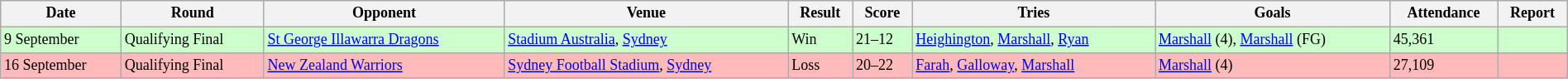<table class="wikitable" style="font-size:75%;" width="100%">
<tr>
<th>Date</th>
<th>Round</th>
<th>Opponent</th>
<th>Venue</th>
<th>Result</th>
<th>Score</th>
<th>Tries</th>
<th>Goals</th>
<th>Attendance</th>
<th>Report</th>
</tr>
<tr bgcolor="#CCFFCC">
<td>9 September</td>
<td>Qualifying Final</td>
<td> <a href='#'>St George Illawarra Dragons</a></td>
<td><a href='#'>Stadium Australia</a>, <a href='#'>Sydney</a></td>
<td>Win</td>
<td>21–12</td>
<td><a href='#'>Heighington</a>, <a href='#'>Marshall</a>, <a href='#'>Ryan</a></td>
<td><a href='#'>Marshall</a> (4), <a href='#'>Marshall</a> (FG)</td>
<td>45,361</td>
<td></td>
</tr>
<tr bgcolor="#FFBBBB">
<td>16 September</td>
<td>Qualifying Final</td>
<td> <a href='#'>New Zealand Warriors</a></td>
<td><a href='#'>Sydney Football Stadium</a>, <a href='#'>Sydney</a></td>
<td>Loss</td>
<td>20–22</td>
<td><a href='#'>Farah</a>, <a href='#'>Galloway</a>, <a href='#'>Marshall</a></td>
<td><a href='#'>Marshall</a> (4)</td>
<td>27,109</td>
<td></td>
</tr>
</table>
